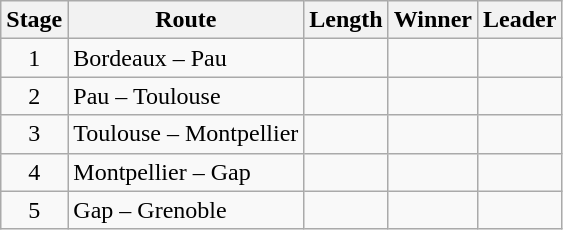<table class="wikitable">
<tr>
<th>Stage</th>
<th>Route</th>
<th>Length</th>
<th>Winner</th>
<th>Leader</th>
</tr>
<tr>
<td style="text-align:center;">1</td>
<td>Bordeaux – Pau</td>
<td></td>
<td></td>
<td></td>
</tr>
<tr>
<td style="text-align:center;">2</td>
<td>Pau – Toulouse</td>
<td></td>
<td></td>
<td></td>
</tr>
<tr>
<td style="text-align:center;">3</td>
<td>Toulouse – Montpellier</td>
<td></td>
<td></td>
<td></td>
</tr>
<tr>
<td style="text-align:center;">4</td>
<td>Montpellier – Gap</td>
<td></td>
<td></td>
<td></td>
</tr>
<tr>
<td style="text-align:center;">5</td>
<td>Gap – Grenoble</td>
<td></td>
<td></td>
<td></td>
</tr>
</table>
